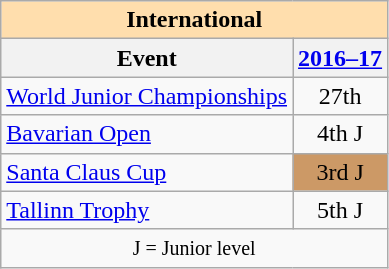<table class="wikitable" style="text-align:center">
<tr>
<th style="background-color: #ffdead; " colspan=2 align=center>International</th>
</tr>
<tr>
<th>Event</th>
<th><a href='#'>2016–17</a></th>
</tr>
<tr>
<td align=left><a href='#'>World Junior Championships</a></td>
<td>27th</td>
</tr>
<tr>
<td align=left><a href='#'>Bavarian Open</a></td>
<td>4th J</td>
</tr>
<tr>
<td align=left><a href='#'>Santa Claus Cup</a></td>
<td bgcolor=cc9966>3rd J</td>
</tr>
<tr>
<td align=left><a href='#'>Tallinn Trophy</a></td>
<td>5th J</td>
</tr>
<tr>
<td colspan=2 align=center><small> J = Junior level </small></td>
</tr>
</table>
